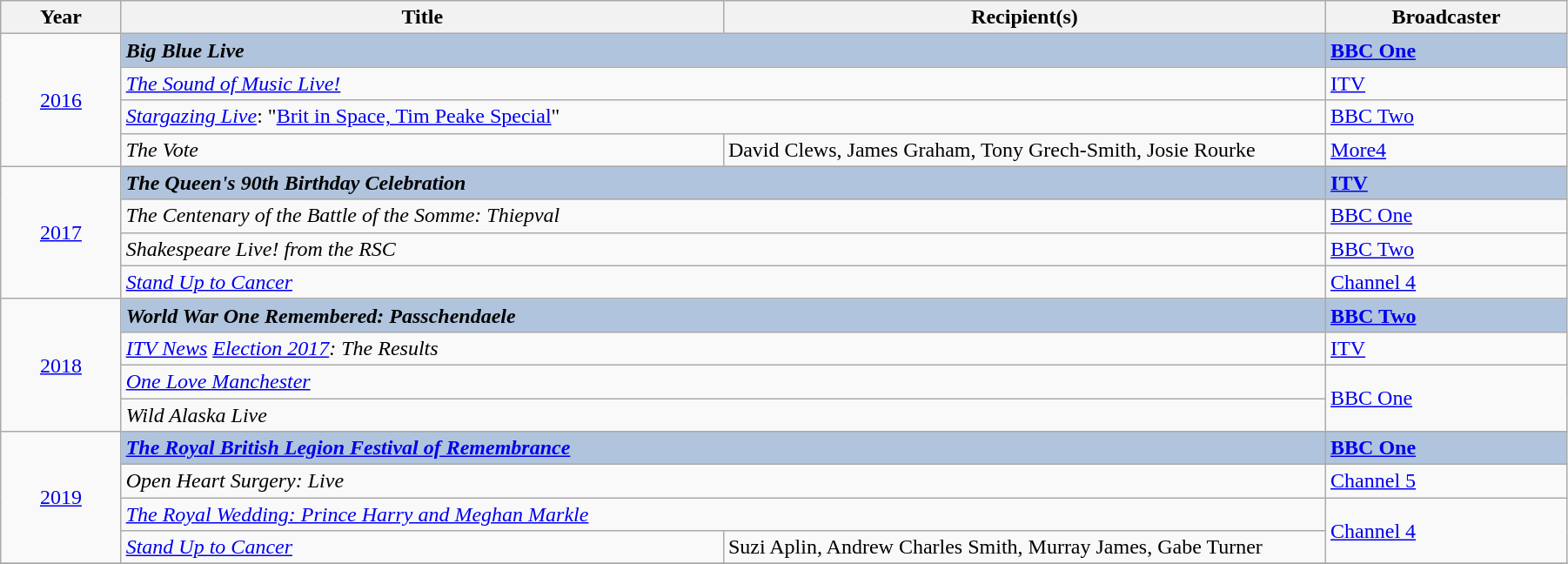<table class="wikitable" width="95%">
<tr>
<th width=5%>Year</th>
<th width=25%>Title</th>
<th width=25%><strong>Recipient(s)</strong></th>
<th width=10%><strong>Broadcaster</strong></th>
</tr>
<tr>
<td rowspan="4" style="text-align:center;"><a href='#'>2016</a></td>
<td colspan="2" style="background:#B0C4DE;"><strong><em>Big Blue Live</em></strong></td>
<td style="background:#B0C4DE;"><strong><a href='#'>BBC One</a></strong></td>
</tr>
<tr>
<td colspan="2"><em><a href='#'>The Sound of Music Live!</a></em></td>
<td><a href='#'>ITV</a></td>
</tr>
<tr>
<td colspan="2"><em><a href='#'>Stargazing Live</a></em>: "<a href='#'>Brit in Space, Tim Peake Special</a>"</td>
<td><a href='#'>BBC Two</a></td>
</tr>
<tr>
<td><em>The Vote</em></td>
<td>David Clews, James Graham, Tony Grech-Smith, Josie Rourke</td>
<td><a href='#'>More4</a></td>
</tr>
<tr>
<td rowspan="4" style="text-align:center;"><a href='#'>2017</a></td>
<td colspan="2" style="background:#B0C4DE;"><strong><em>The Queen's 90th Birthday Celebration</em></strong></td>
<td style="background:#B0C4DE;"><strong><a href='#'>ITV</a></strong></td>
</tr>
<tr>
<td colspan="2"><em>The Centenary of the Battle of the Somme: Thiepval</em></td>
<td><a href='#'>BBC One</a></td>
</tr>
<tr>
<td colspan="2"><em>Shakespeare Live! from the RSC</em></td>
<td><a href='#'>BBC Two</a></td>
</tr>
<tr>
<td colspan="2"><em><a href='#'>Stand Up to Cancer</a></em></td>
<td><a href='#'>Channel 4</a></td>
</tr>
<tr>
<td rowspan="4" style="text-align:center;"><a href='#'>2018</a></td>
<td colspan="2" style="background:#B0C4DE;"><strong><em>World War One Remembered: Passchendaele</em></strong></td>
<td style="background:#B0C4DE;"><strong><a href='#'>BBC Two</a></strong></td>
</tr>
<tr>
<td colspan="2"><em><a href='#'>ITV News</a> <a href='#'>Election 2017</a>: The Results</em></td>
<td><a href='#'>ITV</a></td>
</tr>
<tr>
<td colspan="2"><em><a href='#'>One Love Manchester</a></em></td>
<td rowspan="2"><a href='#'>BBC One</a></td>
</tr>
<tr>
<td colspan="2"><em>Wild Alaska Live</em></td>
</tr>
<tr>
<td rowspan="4" style="text-align:center;"><a href='#'>2019</a><br></td>
<td colspan="2" style="background:#B0C4DE;"><strong><em><a href='#'>The Royal British Legion Festival of Remembrance</a></em></strong></td>
<td style="background:#B0C4DE;"><strong><a href='#'>BBC One</a></strong></td>
</tr>
<tr>
<td colspan="2"><em>Open Heart Surgery: Live</em></td>
<td><a href='#'>Channel 5</a></td>
</tr>
<tr>
<td colspan="2"><em><a href='#'>The Royal Wedding: Prince Harry and Meghan Markle</a></em></td>
<td rowspan="2"><a href='#'>Channel 4</a></td>
</tr>
<tr>
<td><em><a href='#'>Stand Up to Cancer</a></em></td>
<td>Suzi Aplin, Andrew Charles Smith, Murray James, Gabe Turner</td>
</tr>
<tr>
</tr>
</table>
